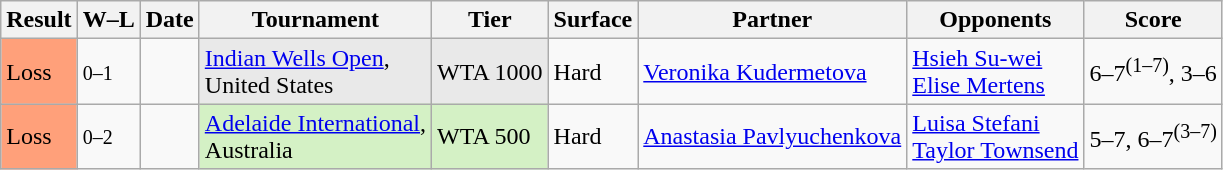<table class="sortable wikitable">
<tr>
<th>Result</th>
<th class="unsortable">W–L</th>
<th>Date</th>
<th>Tournament</th>
<th>Tier</th>
<th>Surface</th>
<th>Partner</th>
<th>Opponents</th>
<th class="unsortable">Score</th>
</tr>
<tr>
<td style="background:#ffa07a;">Loss</td>
<td><small>0–1</small></td>
<td><a href='#'></a></td>
<td style="background:#e9e9e9;"><a href='#'>Indian Wells Open</a>, <br>United States</td>
<td style="background:#e9e9e9;">WTA 1000</td>
<td>Hard</td>
<td> <a href='#'>Veronika Kudermetova</a></td>
<td> <a href='#'>Hsieh Su-wei</a> <br>  <a href='#'>Elise Mertens</a></td>
<td>6–7<sup>(1–7)</sup>, 3–6</td>
</tr>
<tr>
<td style="background:#ffa07a;">Loss</td>
<td><small>0–2</small></td>
<td><a href='#'></a></td>
<td style="background:#d4f1c5;"><a href='#'>Adelaide International</a>, <br>Australia</td>
<td style="background:#d4f1c5;">WTA 500</td>
<td>Hard</td>
<td> <a href='#'>Anastasia Pavlyuchenkova</a></td>
<td> <a href='#'>Luisa Stefani</a> <br>  <a href='#'>Taylor Townsend</a></td>
<td>5–7, 6–7<sup>(3–7)</sup></td>
</tr>
</table>
